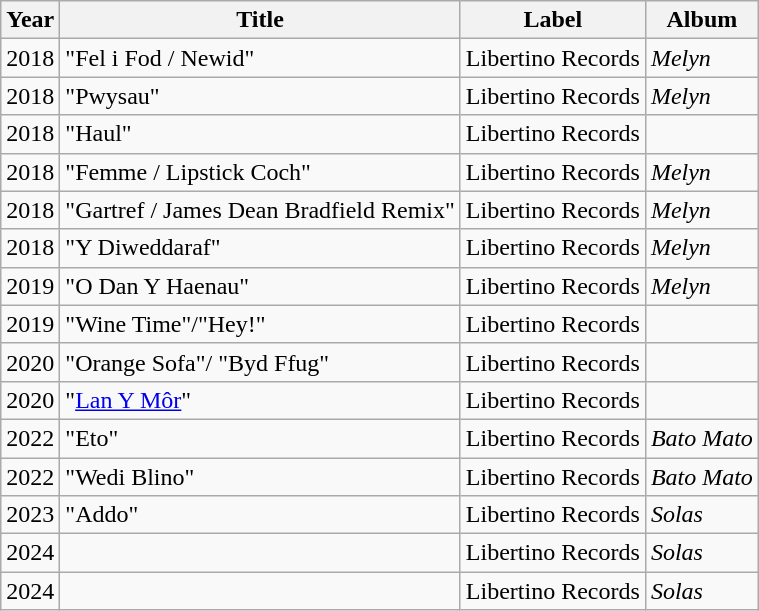<table class="wikitable">
<tr>
<th>Year</th>
<th>Title</th>
<th>Label</th>
<th>Album</th>
</tr>
<tr>
<td>2018</td>
<td>"Fel i Fod / Newid"</td>
<td>Libertino Records</td>
<td><em>Melyn</em></td>
</tr>
<tr>
<td>2018</td>
<td>"Pwysau"</td>
<td>Libertino Records</td>
<td><em>Melyn</em></td>
</tr>
<tr>
<td>2018</td>
<td>"Haul"</td>
<td>Libertino Records</td>
<td></td>
</tr>
<tr>
<td>2018</td>
<td>"Femme / Lipstick Coch"</td>
<td>Libertino Records</td>
<td><em>Melyn</em></td>
</tr>
<tr>
<td>2018</td>
<td>"Gartref / James Dean Bradfield Remix"</td>
<td>Libertino Records</td>
<td><em>Melyn</em></td>
</tr>
<tr>
<td>2018</td>
<td>"Y Diweddaraf"</td>
<td>Libertino Records</td>
<td><em>Melyn</em></td>
</tr>
<tr>
<td>2019</td>
<td>"O Dan Y Haenau"</td>
<td>Libertino Records</td>
<td><em>Melyn</em></td>
</tr>
<tr>
<td>2019</td>
<td>"Wine Time"/"Hey!"</td>
<td>Libertino Records</td>
<td></td>
</tr>
<tr>
<td>2020</td>
<td>"Orange Sofa"/ "Byd Ffug"</td>
<td>Libertino Records</td>
<td></td>
</tr>
<tr>
<td>2020</td>
<td>"<a href='#'>Lan Y Môr</a>"</td>
<td>Libertino Records</td>
<td></td>
</tr>
<tr>
<td>2022</td>
<td>"Eto"</td>
<td>Libertino Records</td>
<td><em>Bato Mato</em></td>
</tr>
<tr>
<td>2022</td>
<td>"Wedi Blino"</td>
<td>Libertino Records</td>
<td><em>Bato Mato</em></td>
</tr>
<tr>
<td>2023</td>
<td>"Addo"</td>
<td>Libertino Records</td>
<td><em>Solas</em></td>
</tr>
<tr>
<td>2024</td>
<td></td>
<td>Libertino Records</td>
<td><em>Solas</em></td>
</tr>
<tr>
<td>2024</td>
<td></td>
<td>Libertino Records</td>
<td><em>Solas</em></td>
</tr>
</table>
